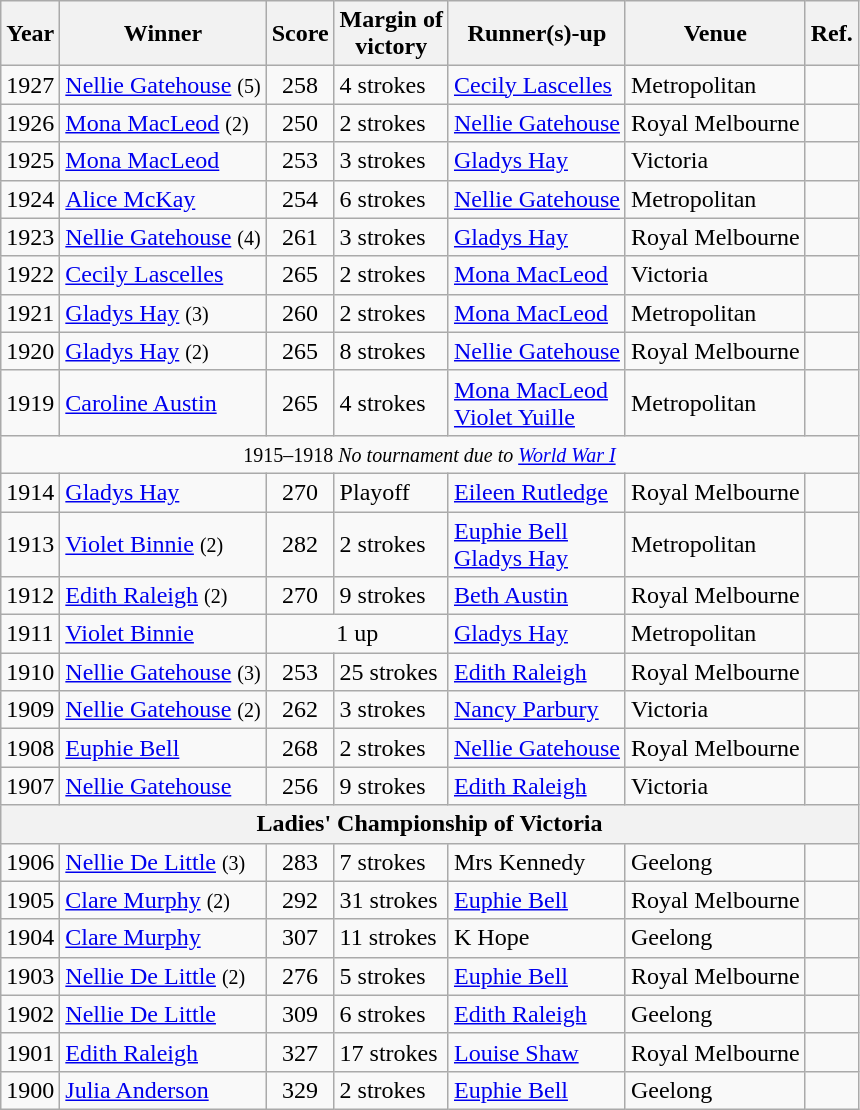<table class=wikitable>
<tr>
<th>Year</th>
<th>Winner</th>
<th>Score</th>
<th>Margin of<br>victory</th>
<th>Runner(s)-up</th>
<th>Venue</th>
<th>Ref.</th>
</tr>
<tr>
<td>1927</td>
<td><a href='#'>Nellie Gatehouse</a> <small>(5)</small></td>
<td align=center>258</td>
<td>4 strokes</td>
<td><a href='#'>Cecily Lascelles</a></td>
<td>Metropolitan</td>
<td></td>
</tr>
<tr>
<td>1926</td>
<td><a href='#'>Mona MacLeod</a> <small>(2)</small></td>
<td align=center>250</td>
<td>2 strokes</td>
<td><a href='#'>Nellie Gatehouse</a></td>
<td>Royal Melbourne</td>
<td></td>
</tr>
<tr>
<td>1925</td>
<td><a href='#'>Mona MacLeod</a></td>
<td align=center>253</td>
<td>3 strokes</td>
<td><a href='#'>Gladys Hay</a></td>
<td>Victoria</td>
<td></td>
</tr>
<tr>
<td>1924</td>
<td><a href='#'>Alice McKay</a></td>
<td align=center>254</td>
<td>6 strokes</td>
<td><a href='#'>Nellie Gatehouse</a></td>
<td>Metropolitan</td>
<td></td>
</tr>
<tr>
<td>1923</td>
<td><a href='#'>Nellie Gatehouse</a> <small>(4)</small></td>
<td align=center>261</td>
<td>3 strokes</td>
<td><a href='#'>Gladys Hay</a></td>
<td>Royal Melbourne</td>
<td></td>
</tr>
<tr>
<td>1922</td>
<td><a href='#'>Cecily Lascelles</a></td>
<td align=center>265</td>
<td>2 strokes</td>
<td><a href='#'>Mona MacLeod</a></td>
<td>Victoria</td>
<td></td>
</tr>
<tr>
<td>1921</td>
<td><a href='#'>Gladys Hay</a> <small>(3)</small></td>
<td align=center>260</td>
<td>2 strokes</td>
<td><a href='#'>Mona MacLeod</a></td>
<td>Metropolitan</td>
<td></td>
</tr>
<tr>
<td>1920</td>
<td><a href='#'>Gladys Hay</a> <small>(2)</small></td>
<td align=center>265</td>
<td>8 strokes</td>
<td><a href='#'>Nellie Gatehouse</a></td>
<td>Royal Melbourne</td>
<td></td>
</tr>
<tr>
<td>1919</td>
<td><a href='#'>Caroline Austin</a></td>
<td align=center>265</td>
<td>4 strokes</td>
<td><a href='#'>Mona MacLeod</a><br><a href='#'>Violet Yuille</a></td>
<td>Metropolitan</td>
<td></td>
</tr>
<tr>
<td colspan="7" align="center"><small>1915–1918 <em>No tournament due to <a href='#'>World War I</a></em></small></td>
</tr>
<tr>
<td>1914</td>
<td><a href='#'>Gladys Hay</a></td>
<td align=center>270</td>
<td>Playoff</td>
<td><a href='#'>Eileen Rutledge</a></td>
<td>Royal Melbourne</td>
<td></td>
</tr>
<tr>
<td>1913</td>
<td><a href='#'>Violet Binnie</a> <small>(2)</small></td>
<td align=center>282</td>
<td>2 strokes</td>
<td><a href='#'>Euphie Bell</a><br><a href='#'>Gladys Hay</a></td>
<td>Metropolitan</td>
<td></td>
</tr>
<tr>
<td>1912</td>
<td><a href='#'>Edith Raleigh</a> <small>(2)</small></td>
<td align=center>270</td>
<td>9 strokes</td>
<td><a href='#'>Beth Austin</a></td>
<td>Royal Melbourne</td>
<td></td>
</tr>
<tr>
<td>1911</td>
<td><a href='#'>Violet Binnie</a></td>
<td colspan=2 align=center>1 up</td>
<td><a href='#'>Gladys Hay</a></td>
<td>Metropolitan</td>
<td></td>
</tr>
<tr>
<td>1910</td>
<td><a href='#'>Nellie Gatehouse</a> <small>(3)</small></td>
<td align=center>253</td>
<td>25 strokes</td>
<td><a href='#'>Edith Raleigh</a></td>
<td>Royal Melbourne</td>
<td></td>
</tr>
<tr>
<td>1909</td>
<td><a href='#'>Nellie Gatehouse</a> <small>(2)</small></td>
<td align=center>262</td>
<td>3 strokes</td>
<td><a href='#'>Nancy Parbury</a></td>
<td>Victoria</td>
<td></td>
</tr>
<tr>
<td>1908</td>
<td><a href='#'>Euphie Bell</a></td>
<td align=center>268</td>
<td>2 strokes</td>
<td><a href='#'>Nellie Gatehouse</a></td>
<td>Royal Melbourne</td>
<td></td>
</tr>
<tr>
<td>1907</td>
<td><a href='#'>Nellie Gatehouse</a></td>
<td align=center>256</td>
<td>9 strokes</td>
<td><a href='#'>Edith Raleigh</a></td>
<td>Victoria</td>
<td></td>
</tr>
<tr>
<th colspan="7" align="center">Ladies' Championship of Victoria</th>
</tr>
<tr>
<td>1906</td>
<td><a href='#'>Nellie De Little</a> <small>(3)</small></td>
<td align=center>283</td>
<td>7 strokes</td>
<td>Mrs Kennedy</td>
<td>Geelong</td>
<td></td>
</tr>
<tr>
<td>1905</td>
<td><a href='#'>Clare Murphy</a> <small>(2)</small></td>
<td align=center>292</td>
<td>31 strokes</td>
<td><a href='#'>Euphie Bell</a></td>
<td>Royal Melbourne</td>
<td></td>
</tr>
<tr>
<td>1904</td>
<td><a href='#'>Clare Murphy</a></td>
<td align=center>307</td>
<td>11 strokes</td>
<td>K Hope</td>
<td>Geelong</td>
<td></td>
</tr>
<tr>
<td>1903</td>
<td><a href='#'>Nellie De Little</a> <small>(2)</small></td>
<td align=center>276</td>
<td>5 strokes</td>
<td><a href='#'>Euphie Bell</a></td>
<td>Royal Melbourne</td>
<td></td>
</tr>
<tr>
<td>1902</td>
<td><a href='#'>Nellie De Little</a></td>
<td align=center>309</td>
<td>6 strokes</td>
<td><a href='#'>Edith Raleigh</a></td>
<td>Geelong</td>
<td></td>
</tr>
<tr>
<td>1901</td>
<td><a href='#'>Edith Raleigh</a></td>
<td align=center>327</td>
<td>17 strokes</td>
<td><a href='#'>Louise Shaw</a></td>
<td>Royal Melbourne</td>
<td></td>
</tr>
<tr>
<td>1900</td>
<td><a href='#'>Julia Anderson</a></td>
<td align=center>329</td>
<td>2 strokes</td>
<td><a href='#'>Euphie Bell</a></td>
<td>Geelong</td>
<td></td>
</tr>
</table>
